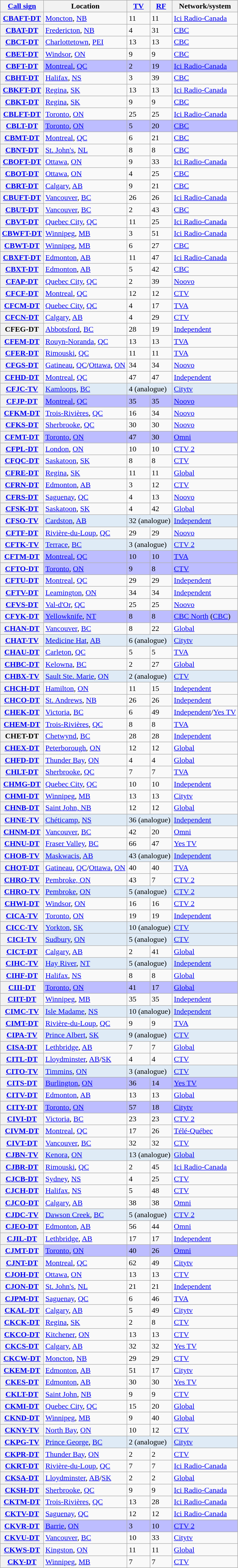<table class="wikitable sortable">
<tr>
<th scope="col"><a href='#'>Call sign</a></th>
<th scope="col">Location</th>
<th scope="col"><a href='#'>TV</a></th>
<th scope="col"><a href='#'>RF</a></th>
<th scope="col">Network/system</th>
</tr>
<tr>
<th scope="row"><a href='#'>CBAFT-DT</a></th>
<td><a href='#'>Moncton</a>, <a href='#'>NB</a></td>
<td>11</td>
<td>11</td>
<td><a href='#'>Ici Radio-Canada</a></td>
</tr>
<tr>
<th scope="row"><a href='#'>CBAT-DT</a></th>
<td><a href='#'>Fredericton</a>, <a href='#'>NB</a></td>
<td>4</td>
<td>31</td>
<td><a href='#'>CBC</a></td>
</tr>
<tr>
<th scope="row"><a href='#'>CBCT-DT</a></th>
<td><a href='#'>Charlottetown</a>, <a href='#'>PEI</a></td>
<td>13</td>
<td>13</td>
<td><a href='#'>CBC</a></td>
</tr>
<tr>
<th scope="row"><a href='#'>CBET-DT</a></th>
<td><a href='#'>Windsor</a>, <a href='#'>ON</a></td>
<td>9</td>
<td>9</td>
<td><a href='#'>CBC</a></td>
</tr>
<tr style="background-color: #bdbdff">
<th scope="row"><a href='#'>CBFT-DT</a></th>
<td><a href='#'>Montreal</a>, <a href='#'>QC</a></td>
<td>2</td>
<td>19</td>
<td><a href='#'>Ici Radio-Canada</a></td>
</tr>
<tr>
<th scope="row"><a href='#'>CBHT-DT</a></th>
<td><a href='#'>Halifax</a>, <a href='#'>NS</a></td>
<td>3</td>
<td>39</td>
<td><a href='#'>CBC</a></td>
</tr>
<tr>
<th scope="row"><a href='#'>CBKFT-DT</a></th>
<td><a href='#'>Regina</a>, <a href='#'>SK</a></td>
<td>13</td>
<td>13</td>
<td><a href='#'>Ici Radio-Canada</a></td>
</tr>
<tr>
<th scope="row"><a href='#'>CBKT-DT</a></th>
<td><a href='#'>Regina</a>, <a href='#'>SK</a></td>
<td>9</td>
<td>9</td>
<td><a href='#'>CBC</a></td>
</tr>
<tr>
<th scope="row"><a href='#'>CBLFT-DT</a></th>
<td><a href='#'>Toronto</a>, <a href='#'>ON</a></td>
<td>25</td>
<td>25</td>
<td><a href='#'>Ici Radio-Canada</a></td>
</tr>
<tr style="background-color: #bdbdff">
<th scope="row"><a href='#'>CBLT-DT</a></th>
<td><a href='#'>Toronto</a>, <a href='#'>ON</a></td>
<td>5</td>
<td>20</td>
<td><a href='#'>CBC</a></td>
</tr>
<tr>
<th scope="row"><a href='#'>CBMT-DT</a></th>
<td><a href='#'>Montreal</a>, <a href='#'>QC</a></td>
<td>6</td>
<td>21</td>
<td><a href='#'>CBC</a></td>
</tr>
<tr>
<th scope="row"><a href='#'>CBNT-DT</a></th>
<td><a href='#'>St. John's</a>, <a href='#'>NL</a></td>
<td>8</td>
<td>8</td>
<td><a href='#'>CBC</a></td>
</tr>
<tr>
<th scope="row"><a href='#'>CBOFT-DT</a></th>
<td><a href='#'>Ottawa</a>, <a href='#'>ON</a></td>
<td>9</td>
<td>33</td>
<td><a href='#'>Ici Radio-Canada</a></td>
</tr>
<tr>
<th scope="row"><a href='#'>CBOT-DT</a></th>
<td><a href='#'>Ottawa</a>, <a href='#'>ON</a></td>
<td>4</td>
<td>25</td>
<td><a href='#'>CBC</a></td>
</tr>
<tr>
<th scope="row"><a href='#'>CBRT-DT</a></th>
<td><a href='#'>Calgary</a>, <a href='#'>AB</a></td>
<td>9</td>
<td>21</td>
<td><a href='#'>CBC</a></td>
</tr>
<tr>
<th scope="row"><a href='#'>CBUFT-DT</a></th>
<td><a href='#'>Vancouver</a>, <a href='#'>BC</a></td>
<td>26</td>
<td>26</td>
<td><a href='#'>Ici Radio-Canada</a></td>
</tr>
<tr>
<th scope="row"><a href='#'>CBUT-DT</a></th>
<td><a href='#'>Vancouver</a>, <a href='#'>BC</a></td>
<td>2</td>
<td>43</td>
<td><a href='#'>CBC</a></td>
</tr>
<tr>
<th scope="row"><a href='#'>CBVT-DT</a></th>
<td><a href='#'>Quebec City</a>, <a href='#'>QC</a></td>
<td>11</td>
<td>25</td>
<td><a href='#'>Ici Radio-Canada</a></td>
</tr>
<tr>
<th scope="row"><a href='#'>CBWFT-DT</a></th>
<td><a href='#'>Winnipeg</a>, <a href='#'>MB</a></td>
<td>3</td>
<td>51</td>
<td><a href='#'>Ici Radio-Canada</a></td>
</tr>
<tr>
<th scope="row"><a href='#'>CBWT-DT</a></th>
<td><a href='#'>Winnipeg</a>, <a href='#'>MB</a></td>
<td>6</td>
<td>27</td>
<td><a href='#'>CBC</a></td>
</tr>
<tr>
<th scope="row"><a href='#'>CBXFT-DT</a></th>
<td><a href='#'>Edmonton</a>, <a href='#'>AB</a></td>
<td>11</td>
<td>47</td>
<td><a href='#'>Ici Radio-Canada</a></td>
</tr>
<tr>
<th scope="row"><a href='#'>CBXT-DT</a></th>
<td><a href='#'>Edmonton</a>, <a href='#'>AB</a></td>
<td>5</td>
<td>42</td>
<td><a href='#'>CBC</a></td>
</tr>
<tr>
<th scope="row"><a href='#'>CFAP-DT</a></th>
<td><a href='#'>Quebec City</a>, <a href='#'>QC</a></td>
<td>2</td>
<td>39</td>
<td><a href='#'>Noovo</a></td>
</tr>
<tr>
<th scope="row"><a href='#'>CFCF-DT</a></th>
<td><a href='#'>Montreal</a>, <a href='#'>QC</a></td>
<td>12</td>
<td>12</td>
<td><a href='#'>CTV</a></td>
</tr>
<tr>
<th scope="row"><a href='#'>CFCM-DT</a></th>
<td><a href='#'>Quebec City</a>, <a href='#'>QC</a></td>
<td>4</td>
<td>17</td>
<td><a href='#'>TVA</a></td>
</tr>
<tr>
<th scope="row"><a href='#'>CFCN-DT</a></th>
<td><a href='#'>Calgary</a>, <a href='#'>AB</a></td>
<td>4</td>
<td>29</td>
<td><a href='#'>CTV</a></td>
</tr>
<tr>
<th scope="row">CFEG-DT</th>
<td><a href='#'>Abbotsford</a>, <a href='#'>BC</a></td>
<td>28</td>
<td>19</td>
<td><a href='#'>Independent</a></td>
</tr>
<tr>
<th scope="row"><a href='#'>CFEM-DT</a></th>
<td><a href='#'>Rouyn-Noranda</a>, <a href='#'>QC</a></td>
<td>13</td>
<td>13</td>
<td><a href='#'>TVA</a></td>
</tr>
<tr>
<th scope="row"><a href='#'>CFER-DT</a></th>
<td><a href='#'>Rimouski</a>, <a href='#'>QC</a></td>
<td>11</td>
<td>11</td>
<td><a href='#'>TVA</a></td>
</tr>
<tr>
<th scope="row"><a href='#'>CFGS-DT</a></th>
<td><a href='#'>Gatineau</a>, <a href='#'>QC</a>/<a href='#'>Ottawa</a>, <a href='#'>ON</a></td>
<td>34</td>
<td>34</td>
<td><a href='#'>Noovo</a></td>
</tr>
<tr>
<th scope="row"><a href='#'>CFHD-DT</a></th>
<td><a href='#'>Montreal</a>, <a href='#'>QC</a></td>
<td>47</td>
<td>47</td>
<td><a href='#'>Independent</a></td>
</tr>
<tr style="background-color:#DFEBF6;">
<th scope="row"><a href='#'>CFJC-TV</a></th>
<td><a href='#'>Kamloops</a>, <a href='#'>BC</a></td>
<td colspan="2">4 (analogue)</td>
<td><a href='#'>Citytv</a></td>
</tr>
<tr style="background-color: #bdbdff">
<th scope="row"><a href='#'>CFJP-DT</a></th>
<td><a href='#'>Montreal</a>, <a href='#'>QC</a></td>
<td>35</td>
<td>35</td>
<td><a href='#'>Noovo</a></td>
</tr>
<tr>
<th scope="row"><a href='#'>CFKM-DT</a></th>
<td><a href='#'>Trois-Rivières</a>, <a href='#'>QC</a></td>
<td>16</td>
<td>34</td>
<td><a href='#'>Noovo</a></td>
</tr>
<tr>
<th scope="row"><a href='#'>CFKS-DT</a></th>
<td><a href='#'>Sherbrooke</a>, <a href='#'>QC</a></td>
<td>30</td>
<td>30</td>
<td><a href='#'>Noovo</a></td>
</tr>
<tr style="background-color: #bdbdff">
<th scope="row"><a href='#'>CFMT-DT</a></th>
<td><a href='#'>Toronto</a>, <a href='#'>ON</a></td>
<td>47</td>
<td>30</td>
<td><a href='#'>Omni</a></td>
</tr>
<tr>
<th scope="row"><a href='#'>CFPL-DT</a></th>
<td><a href='#'>London</a>, <a href='#'>ON</a></td>
<td>10</td>
<td>10</td>
<td><a href='#'>CTV 2</a></td>
</tr>
<tr>
<th scope="row"><a href='#'>CFQC-DT</a></th>
<td><a href='#'>Saskatoon</a>, <a href='#'>SK</a></td>
<td>8</td>
<td>8</td>
<td><a href='#'>CTV</a></td>
</tr>
<tr>
<th scope="row"><a href='#'>CFRE-DT</a></th>
<td><a href='#'>Regina</a>, <a href='#'>SK</a></td>
<td>11</td>
<td>11</td>
<td><a href='#'>Global</a></td>
</tr>
<tr>
<th scope="row"><a href='#'>CFRN-DT</a></th>
<td><a href='#'>Edmonton</a>, <a href='#'>AB</a></td>
<td>3</td>
<td>12</td>
<td><a href='#'>CTV</a></td>
</tr>
<tr>
<th scope="row"><a href='#'>CFRS-DT</a></th>
<td><a href='#'>Saguenay</a>, <a href='#'>QC</a></td>
<td>4</td>
<td>13</td>
<td><a href='#'>Noovo</a></td>
</tr>
<tr>
<th scope="row"><a href='#'>CFSK-DT</a></th>
<td><a href='#'>Saskatoon</a>, <a href='#'>SK</a></td>
<td>4</td>
<td>42</td>
<td><a href='#'>Global</a></td>
</tr>
<tr style="background-color:#DFEBF6;">
<th scope="row"><a href='#'>CFSO-TV</a></th>
<td><a href='#'>Cardston</a>, <a href='#'>AB</a></td>
<td colspan="2">32 (analogue)</td>
<td><a href='#'>Independent</a></td>
</tr>
<tr>
<th scope="row"><a href='#'>CFTF-DT</a></th>
<td><a href='#'>Rivière-du-Loup</a>, <a href='#'>QC</a></td>
<td>29</td>
<td>29</td>
<td><a href='#'>Noovo</a></td>
</tr>
<tr style="background-color:#DFEBF6;">
<th scope="row"><a href='#'>CFTK-TV</a></th>
<td><a href='#'>Terrace</a>, <a href='#'>BC</a></td>
<td colspan="2">3 (analogue)</td>
<td><a href='#'>CTV 2</a></td>
</tr>
<tr style="background-color: #bdbdff">
<th scope="row"><a href='#'>CFTM-DT</a></th>
<td><a href='#'>Montreal</a>, <a href='#'>QC</a></td>
<td>10</td>
<td>10</td>
<td><a href='#'>TVA</a></td>
</tr>
<tr style="background-color: #bdbdff">
<th scope="row"><a href='#'>CFTO-DT</a></th>
<td><a href='#'>Toronto</a>, <a href='#'>ON</a></td>
<td>9</td>
<td>8</td>
<td><a href='#'>CTV</a></td>
</tr>
<tr>
<th scope="row"><a href='#'>CFTU-DT</a></th>
<td><a href='#'>Montreal</a>, <a href='#'>QC</a></td>
<td>29</td>
<td>29</td>
<td><a href='#'>Independent</a></td>
</tr>
<tr>
<th scope="row"><a href='#'>CFTV-DT</a></th>
<td><a href='#'>Leamington</a>, <a href='#'>ON</a></td>
<td>34</td>
<td>34</td>
<td><a href='#'>Independent</a></td>
</tr>
<tr>
<th scope="row"><a href='#'>CFVS-DT</a></th>
<td><a href='#'>Val-d'Or</a>, <a href='#'>QC</a></td>
<td>25</td>
<td>25</td>
<td><a href='#'>Noovo</a></td>
</tr>
<tr style="background-color: #bdbdff">
<th scope="row"><a href='#'>CFYK-DT</a></th>
<td><a href='#'>Yellowknife</a>, <a href='#'>NT</a></td>
<td>8</td>
<td>8</td>
<td><a href='#'>CBC North</a> (<a href='#'>CBC</a>)</td>
</tr>
<tr>
<th scope="row"><a href='#'>CHAN-DT</a></th>
<td><a href='#'>Vancouver</a>, <a href='#'>BC</a></td>
<td>8</td>
<td>22</td>
<td><a href='#'>Global</a></td>
</tr>
<tr style="background-color:#DFEBF6;">
<th scope="row"><a href='#'>CHAT-TV</a></th>
<td><a href='#'>Medicine Hat</a>, <a href='#'>AB</a></td>
<td colspan="2">6 (analogue)</td>
<td><a href='#'>Citytv</a></td>
</tr>
<tr>
<th scope="row"><a href='#'>CHAU-DT</a></th>
<td><a href='#'>Carleton</a>, <a href='#'>QC</a></td>
<td>5</td>
<td>5</td>
<td><a href='#'>TVA</a></td>
</tr>
<tr>
<th scope="row"><a href='#'>CHBC-DT</a></th>
<td><a href='#'>Kelowna</a>, <a href='#'>BC</a></td>
<td>2</td>
<td>27</td>
<td><a href='#'>Global</a></td>
</tr>
<tr style="background-color:#DFEBF6;">
<th scope="row"><a href='#'>CHBX-TV</a></th>
<td><a href='#'>Sault Ste. Marie</a>, <a href='#'>ON</a></td>
<td colspan="2">2 (analogue)</td>
<td><a href='#'>CTV</a></td>
</tr>
<tr>
<th scope="row"><a href='#'>CHCH-DT</a></th>
<td><a href='#'>Hamilton</a>, <a href='#'>ON</a></td>
<td>11</td>
<td>15</td>
<td><a href='#'>Independent</a></td>
</tr>
<tr>
<th scope="row"><a href='#'>CHCO-DT</a></th>
<td><a href='#'>St. Andrews</a>, <a href='#'>NB</a></td>
<td>26</td>
<td>26</td>
<td><a href='#'>Independent</a></td>
</tr>
<tr>
<th scope="row"><a href='#'>CHEK-DT</a></th>
<td><a href='#'>Victoria</a>, <a href='#'>BC</a></td>
<td>6</td>
<td>49</td>
<td><a href='#'>Independent</a>/<a href='#'>Yes TV</a></td>
</tr>
<tr>
<th scope="row"><a href='#'>CHEM-DT</a></th>
<td><a href='#'>Trois-Rivières</a>, <a href='#'>QC</a></td>
<td>8</td>
<td>8</td>
<td><a href='#'>TVA</a></td>
</tr>
<tr>
<th scope="row">CHET-DT</th>
<td><a href='#'>Chetwynd</a>, <a href='#'>BC</a></td>
<td>28</td>
<td>28</td>
<td><a href='#'>Independent</a></td>
</tr>
<tr>
<th scope="row"><a href='#'>CHEX-DT</a></th>
<td><a href='#'>Peterborough</a>, <a href='#'>ON</a></td>
<td>12</td>
<td>12</td>
<td><a href='#'>Global</a></td>
</tr>
<tr>
<th scope="row"><a href='#'>CHFD-DT</a></th>
<td><a href='#'>Thunder Bay</a>, <a href='#'>ON</a></td>
<td>4</td>
<td>4</td>
<td><a href='#'>Global</a></td>
</tr>
<tr>
<th scope="row"><a href='#'>CHLT-DT</a></th>
<td><a href='#'>Sherbrooke</a>, <a href='#'>QC</a></td>
<td>7</td>
<td>7</td>
<td><a href='#'>TVA</a></td>
</tr>
<tr>
<th scope="row"><a href='#'>CHMG-DT</a></th>
<td><a href='#'>Quebec City</a>, <a href='#'>QC</a></td>
<td>10</td>
<td>10</td>
<td><a href='#'>Independent</a></td>
</tr>
<tr>
<th scope="row"><a href='#'>CHMI-DT</a></th>
<td><a href='#'>Winnipeg</a>, <a href='#'>MB</a></td>
<td>13</td>
<td>13</td>
<td><a href='#'>Citytv</a></td>
</tr>
<tr>
<th scope="row"><a href='#'>CHNB-DT</a></th>
<td><a href='#'>Saint John, NB</a></td>
<td>12</td>
<td>12</td>
<td><a href='#'>Global</a></td>
</tr>
<tr style="background-color:#DFEBF6;">
<th scope="row"><a href='#'>CHNE-TV</a></th>
<td><a href='#'>Chéticamp</a>, <a href='#'>NS</a></td>
<td colspan="2">36 (analogue)</td>
<td><a href='#'>Independent</a></td>
</tr>
<tr>
<th scope="row"><a href='#'>CHNM-DT</a></th>
<td><a href='#'>Vancouver</a>, <a href='#'>BC</a></td>
<td>42</td>
<td>20</td>
<td><a href='#'>Omni</a></td>
</tr>
<tr>
<th scope="row"><a href='#'>CHNU-DT</a></th>
<td><a href='#'>Fraser Valley</a>, <a href='#'>BC</a></td>
<td>66</td>
<td>47</td>
<td><a href='#'>Yes TV</a></td>
</tr>
<tr style="background-color:#DFEBF6;">
<th scope="row"><a href='#'>CHOB-TV</a></th>
<td><a href='#'>Maskwacis</a>, <a href='#'>AB</a></td>
<td colspan="2">43 (analogue)</td>
<td><a href='#'>Independent</a></td>
</tr>
<tr>
<th scope="row"><a href='#'>CHOT-DT</a></th>
<td><a href='#'>Gatineau</a>, <a href='#'>QC</a>/<a href='#'>Ottawa</a>, <a href='#'>ON</a></td>
<td>40</td>
<td>40</td>
<td><a href='#'>TVA</a></td>
</tr>
<tr>
<th scope="row"><a href='#'>CHRO-TV</a></th>
<td><a href='#'>Pembroke, ON</a></td>
<td>43</td>
<td>7</td>
<td><a href='#'>CTV 2</a></td>
</tr>
<tr style="background-color:#DFEBF6;">
<th scope="row"><a href='#'>CHRO-TV</a></th>
<td><a href='#'>Pembroke</a>, <a href='#'>ON</a></td>
<td colspan="2">5 (analogue)</td>
<td><a href='#'>CTV 2</a></td>
</tr>
<tr>
<th scope="row"><a href='#'>CHWI-DT</a></th>
<td><a href='#'>Windsor</a>, <a href='#'>ON</a></td>
<td>16</td>
<td>16</td>
<td><a href='#'>CTV 2</a></td>
</tr>
<tr>
<th scope="row"><a href='#'>CICA-TV</a></th>
<td><a href='#'>Toronto</a>, <a href='#'>ON</a></td>
<td>19</td>
<td>19</td>
<td><a href='#'>Independent</a></td>
</tr>
<tr style="background-color:#DFEBF6;">
<th scope="row"><a href='#'>CICC-TV</a></th>
<td><a href='#'>Yorkton</a>, <a href='#'>SK</a></td>
<td colspan="2">10 (analogue)</td>
<td><a href='#'>CTV</a></td>
</tr>
<tr style="background-color:#DFEBF6;">
<th scope="row"><a href='#'>CICI-TV</a></th>
<td><a href='#'>Sudbury</a>, <a href='#'>ON</a></td>
<td colspan="2">5 (analogue)</td>
<td><a href='#'>CTV</a></td>
</tr>
<tr>
<th scope="row"><a href='#'>CICT-DT</a></th>
<td><a href='#'>Calgary</a>, <a href='#'>AB</a></td>
<td>2</td>
<td>41</td>
<td><a href='#'>Global</a></td>
</tr>
<tr style="background-color:#DFEBF6;">
<th scope="row"><a href='#'>CIHC-TV</a></th>
<td><a href='#'>Hay River</a>, <a href='#'>NT</a></td>
<td colspan="2">5 (analogue)</td>
<td><a href='#'>Independent</a></td>
</tr>
<tr>
<th scope="row"><a href='#'>CIHF-DT</a></th>
<td><a href='#'>Halifax</a>, <a href='#'>NS</a></td>
<td>8</td>
<td>8</td>
<td><a href='#'>Global</a></td>
</tr>
<tr style="background-color: #bdbdff">
<th scope="row"><a href='#'>CIII-DT</a></th>
<td><a href='#'>Toronto</a>, <a href='#'>ON</a></td>
<td>41</td>
<td>17</td>
<td><a href='#'>Global</a></td>
</tr>
<tr>
<th scope="row"><a href='#'>CIIT-DT</a></th>
<td><a href='#'>Winnipeg</a>, <a href='#'>MB</a></td>
<td>35</td>
<td>35</td>
<td><a href='#'>Independent</a></td>
</tr>
<tr style="background-color:#DFEBF6;">
<th scope="row"><a href='#'>CIMC-TV</a></th>
<td><a href='#'>Isle Madame</a>, <a href='#'>NS</a></td>
<td colspan="2">10 (analogue)</td>
<td><a href='#'>Independent</a></td>
</tr>
<tr>
<th scope="row"><a href='#'>CIMT-DT</a></th>
<td><a href='#'>Rivière-du-Loup</a>, <a href='#'>QC</a></td>
<td>9</td>
<td>9</td>
<td><a href='#'>TVA</a></td>
</tr>
<tr style="background-color:#DFEBF6;">
<th scope="row"><a href='#'>CIPA-TV</a></th>
<td><a href='#'>Prince Albert</a>, <a href='#'>SK</a></td>
<td colspan="2">9 (analogue)</td>
<td><a href='#'>CTV</a></td>
</tr>
<tr>
<th scope="row"><a href='#'>CISA-DT</a></th>
<td><a href='#'>Lethbridge</a>, <a href='#'>AB</a></td>
<td>7</td>
<td>7</td>
<td><a href='#'>Global</a></td>
</tr>
<tr>
<th scope="row"><a href='#'>CITL-DT</a></th>
<td><a href='#'>Lloydminster</a>, <a href='#'>AB</a>/<a href='#'>SK</a></td>
<td>4</td>
<td>4</td>
<td><a href='#'>CTV</a></td>
</tr>
<tr style="background-color:#DFEBF6;">
<th scope="row"><a href='#'>CITO-TV</a></th>
<td><a href='#'>Timmins</a>, <a href='#'>ON</a></td>
<td colspan="2">3 (analogue)</td>
<td><a href='#'>CTV</a></td>
</tr>
<tr style="background-color: #bdbdff">
<th scope="row"><a href='#'>CITS-DT</a></th>
<td><a href='#'>Burlington</a>, <a href='#'>ON</a></td>
<td>36</td>
<td>14</td>
<td><a href='#'>Yes TV</a></td>
</tr>
<tr>
<th scope="row"><a href='#'>CITV-DT</a></th>
<td><a href='#'>Edmonton</a>, <a href='#'>AB</a></td>
<td>13</td>
<td>13</td>
<td><a href='#'>Global</a></td>
</tr>
<tr style="background-color: #bdbdff">
<th scope="row"><a href='#'>CITY-DT</a></th>
<td><a href='#'>Toronto</a>, <a href='#'>ON</a></td>
<td>57</td>
<td>18</td>
<td><a href='#'>Citytv</a></td>
</tr>
<tr>
<th scope="row"><a href='#'>CIVI-DT</a></th>
<td><a href='#'>Victoria</a>, <a href='#'>BC</a></td>
<td>23</td>
<td>23</td>
<td><a href='#'>CTV 2</a></td>
</tr>
<tr>
<th scope="row"><a href='#'>CIVM-DT</a></th>
<td><a href='#'>Montreal</a>, <a href='#'>QC</a></td>
<td>17</td>
<td>26</td>
<td><a href='#'>Télé-Québec</a></td>
</tr>
<tr>
<th scope="row"><a href='#'>CIVT-DT</a></th>
<td><a href='#'>Vancouver</a>, <a href='#'>BC</a></td>
<td>32</td>
<td>32</td>
<td><a href='#'>CTV</a></td>
</tr>
<tr style="background-color:#DFEBF6;">
<th scope="row"><a href='#'>CJBN-TV</a></th>
<td><a href='#'>Kenora</a>, <a href='#'>ON</a></td>
<td colspan="2">13 (analogue)</td>
<td><a href='#'>Global</a></td>
</tr>
<tr>
<th scope="row"><a href='#'>CJBR-DT</a></th>
<td><a href='#'>Rimouski</a>, <a href='#'>QC</a></td>
<td>2</td>
<td>45</td>
<td><a href='#'>Ici Radio-Canada</a></td>
</tr>
<tr>
<th scope="row"><a href='#'>CJCB-DT</a></th>
<td><a href='#'>Sydney</a>, <a href='#'>NS</a></td>
<td>4</td>
<td>25</td>
<td><a href='#'>CTV</a></td>
</tr>
<tr>
<th scope="row"><a href='#'>CJCH-DT</a></th>
<td><a href='#'>Halifax</a>, <a href='#'>NS</a></td>
<td>5</td>
<td>48</td>
<td><a href='#'>CTV</a></td>
</tr>
<tr>
<th scope="row"><a href='#'>CJCO-DT</a></th>
<td><a href='#'>Calgary</a>, <a href='#'>AB</a></td>
<td>38</td>
<td>38</td>
<td><a href='#'>Omni</a></td>
</tr>
<tr style="background-color:#DFEBF6;">
<th scope="row"><a href='#'>CJDC-TV</a></th>
<td><a href='#'>Dawson Creek</a>, <a href='#'>BC</a></td>
<td colspan="2">5 (analogue)</td>
<td><a href='#'>CTV 2</a></td>
</tr>
<tr>
<th scope="row"><a href='#'>CJEO-DT</a></th>
<td><a href='#'>Edmonton</a>, <a href='#'>AB</a></td>
<td>56</td>
<td>44</td>
<td><a href='#'>Omni</a></td>
</tr>
<tr>
<th scope="row"><a href='#'>CJIL-DT</a></th>
<td><a href='#'>Lethbridge</a>, <a href='#'>AB</a></td>
<td>17</td>
<td>17</td>
<td><a href='#'>Independent</a></td>
</tr>
<tr style="background-color: #bdbdff">
<th scope="row"><a href='#'>CJMT-DT</a></th>
<td><a href='#'>Toronto</a>, <a href='#'>ON</a></td>
<td>40</td>
<td>26</td>
<td><a href='#'>Omni</a></td>
</tr>
<tr>
<th scope="row"><a href='#'>CJNT-DT</a></th>
<td><a href='#'>Montreal</a>, <a href='#'>QC</a></td>
<td>62</td>
<td>49</td>
<td><a href='#'>Citytv</a></td>
</tr>
<tr>
<th scope="row"><a href='#'>CJOH-DT</a></th>
<td><a href='#'>Ottawa</a>, <a href='#'>ON</a></td>
<td>13</td>
<td>13</td>
<td><a href='#'>CTV</a></td>
</tr>
<tr>
<th scope="row"><a href='#'>CJON-DT</a></th>
<td><a href='#'>St. John's</a>, <a href='#'>NL</a></td>
<td>21</td>
<td>21</td>
<td><a href='#'>Independent</a></td>
</tr>
<tr>
<th scope="row"><a href='#'>CJPM-DT</a></th>
<td><a href='#'>Saguenay</a>, <a href='#'>QC</a></td>
<td>6</td>
<td>46</td>
<td><a href='#'>TVA</a></td>
</tr>
<tr>
<th scope="row"><a href='#'>CKAL-DT</a></th>
<td><a href='#'>Calgary</a>, <a href='#'>AB</a></td>
<td>5</td>
<td>49</td>
<td><a href='#'>Citytv</a></td>
</tr>
<tr>
<th scope="row"><a href='#'>CKCK-DT</a></th>
<td><a href='#'>Regina</a>, <a href='#'>SK</a></td>
<td>2</td>
<td>8</td>
<td><a href='#'>CTV</a></td>
</tr>
<tr>
<th scope="row"><a href='#'>CKCO-DT</a></th>
<td><a href='#'>Kitchener</a>, <a href='#'>ON</a></td>
<td>13</td>
<td>13</td>
<td><a href='#'>CTV</a></td>
</tr>
<tr>
<th scope="row"><a href='#'>CKCS-DT</a></th>
<td><a href='#'>Calgary</a>, <a href='#'>AB</a></td>
<td>32</td>
<td>32</td>
<td><a href='#'>Yes TV</a></td>
</tr>
<tr>
<th scope="row"><a href='#'>CKCW-DT</a></th>
<td><a href='#'>Moncton</a>, <a href='#'>NB</a></td>
<td>29</td>
<td>29</td>
<td><a href='#'>CTV</a></td>
</tr>
<tr>
<th scope="row"><a href='#'>CKEM-DT</a></th>
<td><a href='#'>Edmonton</a>, <a href='#'>AB</a></td>
<td>51</td>
<td>17</td>
<td><a href='#'>Citytv</a></td>
</tr>
<tr>
<th scope="row"><a href='#'>CKES-DT</a></th>
<td><a href='#'>Edmonton</a>, <a href='#'>AB</a></td>
<td>30</td>
<td>30</td>
<td><a href='#'>Yes TV</a></td>
</tr>
<tr>
<th scope="row"><a href='#'>CKLT-DT</a></th>
<td><a href='#'>Saint John</a>, <a href='#'>NB</a></td>
<td>9</td>
<td>9</td>
<td><a href='#'>CTV</a></td>
</tr>
<tr>
<th scope="row"><a href='#'>CKMI-DT</a></th>
<td><a href='#'>Quebec City</a>, <a href='#'>QC</a></td>
<td>15</td>
<td>20</td>
<td><a href='#'>Global</a></td>
</tr>
<tr>
<th scope="row"><a href='#'>CKND-DT</a></th>
<td><a href='#'>Winnipeg</a>, <a href='#'>MB</a></td>
<td>9</td>
<td>40</td>
<td><a href='#'>Global</a></td>
</tr>
<tr>
<th scope="row"><a href='#'>CKNY-TV</a></th>
<td><a href='#'>North Bay</a>, <a href='#'>ON</a></td>
<td>10</td>
<td>12</td>
<td><a href='#'>CTV</a></td>
</tr>
<tr style="background-color:#DFEBF6;">
<th scope="row"><a href='#'>CKPG-TV</a></th>
<td><a href='#'>Prince George</a>, <a href='#'>BC</a></td>
<td colspan="2">2 (analogue)</td>
<td><a href='#'>Citytv</a></td>
</tr>
<tr>
<th scope="row"><a href='#'>CKPR-DT</a></th>
<td><a href='#'>Thunder Bay</a>, <a href='#'>ON</a></td>
<td>2</td>
<td>2</td>
<td><a href='#'>CTV</a></td>
</tr>
<tr>
<th scope="row"><a href='#'>CKRT-DT</a></th>
<td><a href='#'>Rivière-du-Loup</a>, <a href='#'>QC</a></td>
<td>7</td>
<td>7</td>
<td><a href='#'>Ici Radio-Canada</a></td>
</tr>
<tr>
<th scope="row"><a href='#'>CKSA-DT</a></th>
<td><a href='#'>Lloydminster</a>, <a href='#'>AB</a>/<a href='#'>SK</a></td>
<td>2</td>
<td>2</td>
<td><a href='#'>Global</a></td>
</tr>
<tr>
<th scope="row"><a href='#'>CKSH-DT</a></th>
<td><a href='#'>Sherbrooke</a>, <a href='#'>QC</a></td>
<td>9</td>
<td>9</td>
<td><a href='#'>Ici Radio-Canada</a></td>
</tr>
<tr>
<th scope="row"><a href='#'>CKTM-DT</a></th>
<td><a href='#'>Trois-Rivières</a>, <a href='#'>QC</a></td>
<td>13</td>
<td>28</td>
<td><a href='#'>Ici Radio-Canada</a></td>
</tr>
<tr>
<th scope="row"><a href='#'>CKTV-DT</a></th>
<td><a href='#'>Saguenay</a>, <a href='#'>QC</a></td>
<td>12</td>
<td>12</td>
<td><a href='#'>Ici Radio-Canada</a></td>
</tr>
<tr style="background-color: #bdbdff">
<th scope="row"><a href='#'>CKVR-DT</a></th>
<td><a href='#'>Barrie</a>, <a href='#'>ON</a></td>
<td>3</td>
<td>10</td>
<td><a href='#'>CTV 2</a></td>
</tr>
<tr>
<th scope="row"><a href='#'>CKVU-DT</a></th>
<td><a href='#'>Vancouver</a>, <a href='#'>BC</a></td>
<td>10</td>
<td>33</td>
<td><a href='#'>Citytv</a></td>
</tr>
<tr>
<th scope="row"><a href='#'>CKWS-DT</a></th>
<td><a href='#'>Kingston</a>, <a href='#'>ON</a></td>
<td>11</td>
<td>11</td>
<td><a href='#'>Global</a></td>
</tr>
<tr>
<th scope="row"><a href='#'>CKY-DT</a></th>
<td><a href='#'>Winnipeg</a>, <a href='#'>MB</a></td>
<td>7</td>
<td>7</td>
<td><a href='#'>CTV</a></td>
</tr>
</table>
